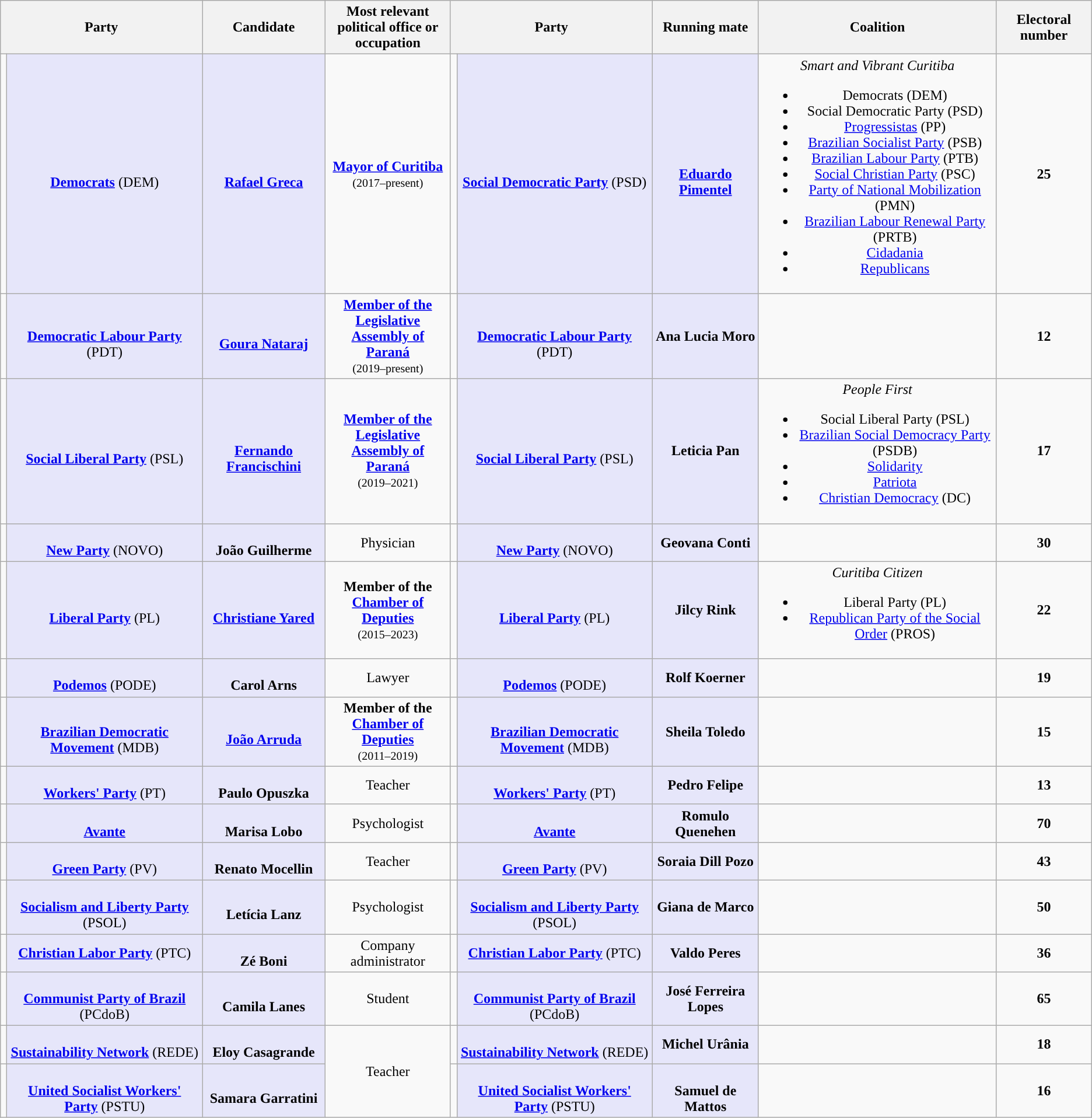<table class="wikitable" style="text-align:center">
<tr>
<th colspan="2">Party</th>
<th>Candidate</th>
<th style="max-width:10em">Most relevant political office or occupation</th>
<th colspan="2">Party</th>
<th>Running mate</th>
<th>Coalition</th>
<th>Electoral number</th>
</tr>
<tr>
<td style="background:"></td>
<td style="background:lavender;"><br><strong><a href='#'>Democrats</a></strong> (DEM)</td>
<td style="background:lavender;"><br><strong><a href='#'>Rafael Greca</a></strong></td>
<td style="max-width:10em"><strong><a href='#'>Mayor of Curitiba</a></strong><br><small>(2017–present)</small></td>
<td style="background:"></td>
<td style="background:lavender;"><br><strong><a href='#'>Social Democratic Party</a></strong> (PSD)</td>
<td style="background:lavender;"><br><strong><a href='#'>Eduardo Pimentel</a></strong></td>
<td><em>Smart and Vibrant Curitiba</em><br><ul><li>Democrats  (DEM)</li><li>Social Democratic Party (PSD)</li><li><a href='#'>Progressistas</a> (PP)</li><li><a href='#'>Brazilian Socialist Party</a> (PSB)</li><li><a href='#'>Brazilian Labour Party</a> (PTB)</li><li><a href='#'>Social Christian Party</a> (PSC)</li><li><a href='#'>Party of National Mobilization</a> (PMN)</li><li><a href='#'>Brazilian Labour Renewal Party</a> (PRTB)</li><li><a href='#'>Cidadania</a></li><li><a href='#'>Republicans</a></li></ul></td>
<td><strong>25</strong></td>
</tr>
<tr>
<td style="background:"></td>
<td style="background:lavender;"><br><a href='#'><strong>Democratic Labour Party</strong></a> (PDT)</td>
<td style="background:lavender;"><br><strong><a href='#'>Goura Nataraj</a></strong></td>
<td style="max-width:10em"><a href='#'><strong>Member of the Legislative Assembly of Paraná</strong></a><br><small>(2019–present)</small></td>
<td style="background:"></td>
<td style="background:lavender;"><br><a href='#'><strong>Democratic Labour Party</strong></a> (PDT)</td>
<td style="background:lavender;"><strong>Ana Lucia Moro</strong></td>
<td></td>
<td><strong>12</strong></td>
</tr>
<tr>
<td style="background:"></td>
<td style="background:lavender;"><br><strong><a href='#'>Social Liberal Party</a></strong> (PSL)</td>
<td style="background:lavender;"><br><strong><a href='#'>Fernando Francischini</a></strong></td>
<td style="max-width:10em"><a href='#'><strong>Member of the Legislative Assembly of Paraná</strong></a><br><small>(2019–2021)</small></td>
<td style="background:"></td>
<td style="background:lavender;"><br><strong><a href='#'>Social Liberal Party</a></strong> (PSL)</td>
<td style="background:lavender;"><strong>Leticia Pan</strong></td>
<td><em>People First</em><br><ul><li>Social Liberal Party (PSL)</li><li><a href='#'>Brazilian Social Democracy Party</a> (PSDB)</li><li><a href='#'>Solidarity</a></li><li><a href='#'>Patriota</a></li><li><a href='#'>Christian Democracy</a> (DC)</li></ul></td>
<td><strong>17</strong></td>
</tr>
<tr>
<td style="background:"></td>
<td style="background:lavender;"><br><a href='#'><strong>New Party</strong></a> (NOVO)</td>
<td style="background:lavender;"><br><strong>João Guilherme</strong></td>
<td style="max-width:10em">Physician</td>
<td style="background:"></td>
<td style="background:lavender;"><br><a href='#'><strong>New Party</strong></a> (NOVO)</td>
<td style="background:lavender;"><strong>Geovana Conti</strong></td>
<td></td>
<td><strong>30</strong></td>
</tr>
<tr>
<td style="background:"></td>
<td style="background:lavender;"><strong><br><a href='#'>Liberal Party</a></strong> (PL)</td>
<td style="background:lavender;"><br><strong><a href='#'>Christiane Yared</a></strong></td>
<td style="max-width:10em"><strong>Member of the <a href='#'>Chamber of Deputies</a></strong><br><small>(2015–2023)</small></td>
<td style="background:"></td>
<td style="background:lavender;"><br><strong><a href='#'>Liberal Party</a></strong> (PL)</td>
<td style="background:lavender;"><strong>Jilcy Rink</strong></td>
<td><em>Curitiba Citizen</em><br><ul><li>Liberal Party (PL)</li><li><a href='#'>Republican Party of the Social Order</a> (PROS)</li></ul></td>
<td><strong>22</strong></td>
</tr>
<tr>
<td style="background:"></td>
<td style="background:lavender;"><br><strong><a href='#'>Podemos</a></strong> (PODE)</td>
<td style="background:lavender;"><br><strong>Carol Arns</strong></td>
<td style="max-width:10em">Lawyer</td>
<td style="background:"></td>
<td style="background:lavender;"><br><strong><a href='#'>Podemos</a></strong> (PODE)</td>
<td style="background:lavender;"><strong>Rolf Koerner</strong></td>
<td></td>
<td><strong>19</strong></td>
</tr>
<tr>
<td style="background:"></td>
<td style="background:lavender;"><br><strong><a href='#'>Brazilian Democratic Movement</a></strong> (MDB)</td>
<td style="background:lavender;"><br><strong><a href='#'>João Arruda</a></strong></td>
<td style="max-width:10em"><strong>Member of the <a href='#'>Chamber of Deputies</a></strong><br><small>(2011–2019)</small></td>
<td style="background:"></td>
<td style="background:lavender;"><br><strong><a href='#'>Brazilian Democratic Movement</a></strong> (MDB)</td>
<td style="background:lavender;"><strong>Sheila Toledo</strong></td>
<td></td>
<td><strong>15</strong></td>
</tr>
<tr>
<td style="background:"></td>
<td style="background:lavender;"><br><strong><a href='#'>Workers' Party</a></strong> (PT)</td>
<td style="background:lavender;"><br><strong>Paulo Opuszka</strong></td>
<td style="max-width:10em">Teacher</td>
<td style="background:"></td>
<td style="background:lavender;"><br><strong><a href='#'>Workers' Party</a></strong> (PT)</td>
<td style="background:lavender;"><strong>Pedro Felipe</strong></td>
<td></td>
<td><strong>13</strong></td>
</tr>
<tr>
<td style="background:"></td>
<td style="background:lavender;"><br><strong><a href='#'>Avante</a></strong></td>
<td style="background:lavender;"><br><strong>Marisa Lobo</strong></td>
<td style="max-width:10em">Psychologist</td>
<td style="background:"></td>
<td style="background:lavender;"><br><strong><a href='#'>Avante</a></strong></td>
<td style="background:lavender;"><strong>Romulo Quenehen</strong></td>
<td></td>
<td><strong>70</strong></td>
</tr>
<tr>
<td style="background:"></td>
<td style="background:lavender;"><br><strong><a href='#'>Green Party</a></strong> (PV)</td>
<td style="background:lavender;"><br><strong>Renato Mocellin</strong></td>
<td style="max-width:10em">Teacher</td>
<td style="background:"></td>
<td style="background:lavender;"><br><strong><a href='#'>Green Party</a></strong> (PV)</td>
<td style="background:lavender;"><strong>Soraia Dill Pozo</strong></td>
<td></td>
<td><strong>43</strong></td>
</tr>
<tr>
<td style="background:"></td>
<td style="background:lavender;"><br><strong><a href='#'>Socialism and Liberty Party</a></strong> (PSOL)</td>
<td style="background:lavender;"><br><strong>Letícia Lanz</strong></td>
<td style="max-width:10em">Psychologist</td>
<td style="background:"></td>
<td style="background:lavender;"><br><strong><a href='#'>Socialism and Liberty Party</a></strong> (PSOL)</td>
<td style="background:lavender;"><strong>Giana de Marco</strong></td>
<td></td>
<td><strong>50</strong></td>
</tr>
<tr>
<td style="background:"></td>
<td style="background:lavender;"><strong><a href='#'>Christian Labor Party</a></strong> (PTC)</td>
<td style="background:lavender;"><br><strong>Zé Boni</strong></td>
<td style="max-width:10em">Company administrator</td>
<td style="background:"></td>
<td style="background:lavender;"><strong><a href='#'>Christian Labor Party</a></strong> (PTC)</td>
<td style="background:lavender;"><strong>Valdo Peres</strong></td>
<td></td>
<td><strong>36</strong></td>
</tr>
<tr>
<td style="background:"></td>
<td style="background:lavender;"><br><strong><a href='#'>Communist Party of Brazil</a></strong> (PCdoB)</td>
<td style="background:lavender;"><br><strong>Camila Lanes</strong></td>
<td style="max-width:10em">Student</td>
<td style="background:"></td>
<td style="background:lavender;"><br><strong><a href='#'>Communist Party of Brazil</a></strong> (PCdoB)</td>
<td style="background:lavender;"><strong>José Ferreira Lopes</strong></td>
<td></td>
<td><strong>65</strong></td>
</tr>
<tr>
<td style="background:"></td>
<td style="background:lavender;"><br><strong><a href='#'>Sustainability Network</a></strong> (REDE)</td>
<td style="background:lavender;"><br><strong>Eloy Casagrande</strong></td>
<td rowspan="2">Teacher</td>
<td style="background:"></td>
<td style="background:lavender;"><br><strong><a href='#'>Sustainability Network</a></strong> (REDE)</td>
<td style="background:lavender;"><strong>Michel Urânia</strong></td>
<td></td>
<td><strong>18</strong></td>
</tr>
<tr>
<td style="background:"></td>
<td style="background:lavender;"><br><strong><a href='#'>United Socialist Workers' Party</a></strong> (PSTU)</td>
<td style="background:lavender;"><br><strong>Samara Garratini</strong></td>
<td style="background:"></td>
<td style="background:lavender;"><br><strong><a href='#'>United Socialist Workers' Party</a></strong> (PSTU)</td>
<td style="background:lavender;"><br><strong>Samuel de Mattos</strong></td>
<td></td>
<td><strong>16</strong></td>
</tr>
</table>
